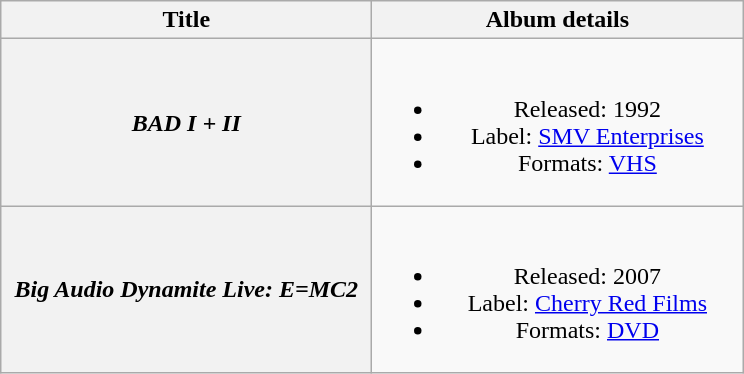<table class="wikitable plainrowheaders" style="text-align:center;">
<tr>
<th scope="col" style="width:15em;">Title</th>
<th scope="col" style="width:15em;">Album details</th>
</tr>
<tr>
<th scope="row"><em>BAD I + II</em></th>
<td><br><ul><li>Released: 1992</li><li>Label: <a href='#'>SMV Enterprises</a></li><li>Formats: <a href='#'>VHS</a></li></ul></td>
</tr>
<tr>
<th scope="row"><em>Big Audio Dynamite Live: E=MC2</em></th>
<td><br><ul><li>Released: 2007</li><li>Label: <a href='#'>Cherry Red Films</a></li><li>Formats: <a href='#'>DVD</a></li></ul></td>
</tr>
</table>
